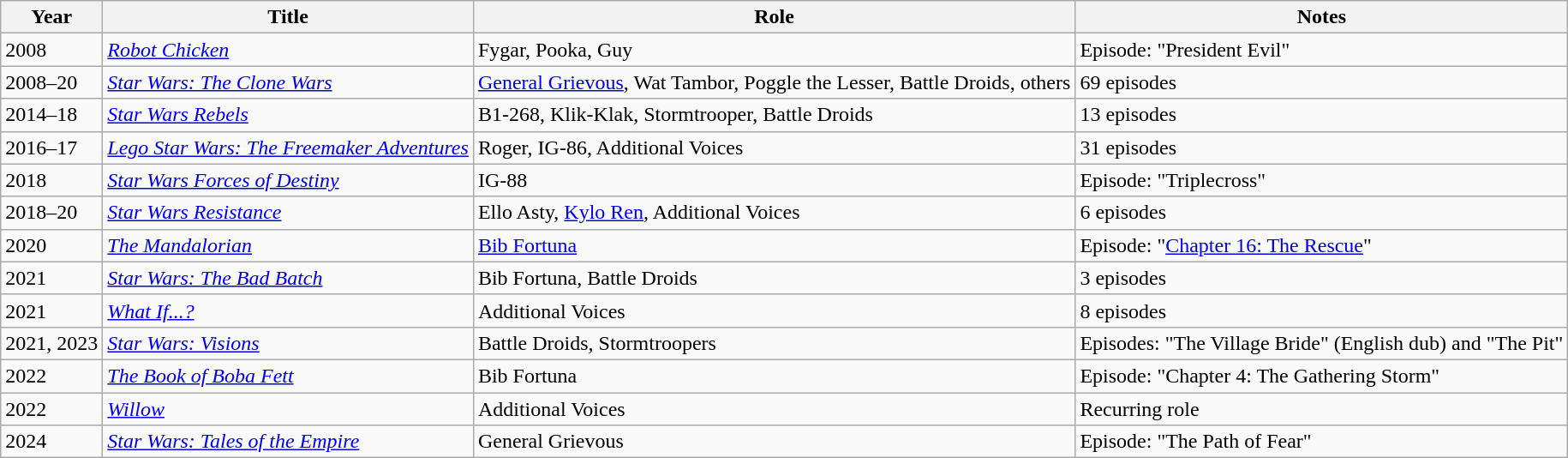<table class="wikitable sortable">
<tr>
<th>Year</th>
<th>Title</th>
<th>Role</th>
<th>Notes</th>
</tr>
<tr>
<td>2008</td>
<td><em><a href='#'>Robot Chicken</a></em></td>
<td>Fygar, Pooka, Guy</td>
<td>Episode: "President Evil"</td>
</tr>
<tr>
<td>2008–20</td>
<td><em><a href='#'>Star Wars: The Clone Wars</a></em></td>
<td><a href='#'>General Grievous</a>, Wat Tambor, Poggle the Lesser, Battle Droids, others</td>
<td>69 episodes</td>
</tr>
<tr>
<td>2014–18</td>
<td><em><a href='#'>Star Wars Rebels</a></em></td>
<td>B1-268, Klik-Klak, Stormtrooper, Battle Droids</td>
<td>13 episodes</td>
</tr>
<tr>
<td>2016–17</td>
<td><em><a href='#'>Lego Star Wars: The Freemaker Adventures</a></em></td>
<td>Roger, IG-86, Additional Voices</td>
<td>31 episodes</td>
</tr>
<tr>
<td>2018</td>
<td><em><a href='#'>Star Wars Forces of Destiny</a></em></td>
<td>IG-88</td>
<td>Episode: "Triplecross"</td>
</tr>
<tr>
<td>2018–20</td>
<td><em><a href='#'>Star Wars Resistance</a></em></td>
<td>Ello Asty, <a href='#'>Kylo Ren</a>, Additional Voices</td>
<td>6 episodes</td>
</tr>
<tr>
<td>2020</td>
<td><em><a href='#'>The Mandalorian</a></em></td>
<td><a href='#'>Bib Fortuna</a></td>
<td>Episode: "<a href='#'>Chapter 16: The Rescue</a>"</td>
</tr>
<tr>
<td>2021</td>
<td><em><a href='#'>Star Wars: The Bad Batch</a></em></td>
<td>Bib Fortuna, Battle Droids</td>
<td>3 episodes</td>
</tr>
<tr>
<td>2021</td>
<td><em><a href='#'>What If...?</a></em></td>
<td>Additional Voices</td>
<td>8 episodes</td>
</tr>
<tr>
<td>2021, 2023</td>
<td><em><a href='#'>Star Wars: Visions</a></em></td>
<td>Battle Droids, Stormtroopers</td>
<td>Episodes: "The Village Bride" (English dub) and "The Pit"</td>
</tr>
<tr>
<td>2022</td>
<td><em><a href='#'>The Book of Boba Fett</a></em></td>
<td>Bib Fortuna</td>
<td>Episode: "Chapter 4: The Gathering Storm"</td>
</tr>
<tr>
<td>2022</td>
<td><em><a href='#'>Willow</a></em></td>
<td>Additional Voices</td>
<td>Recurring role</td>
</tr>
<tr>
<td>2024</td>
<td><em><a href='#'>Star Wars: Tales of the Empire</a></em></td>
<td>General Grievous</td>
<td>Episode: "The Path of Fear"</td>
</tr>
</table>
